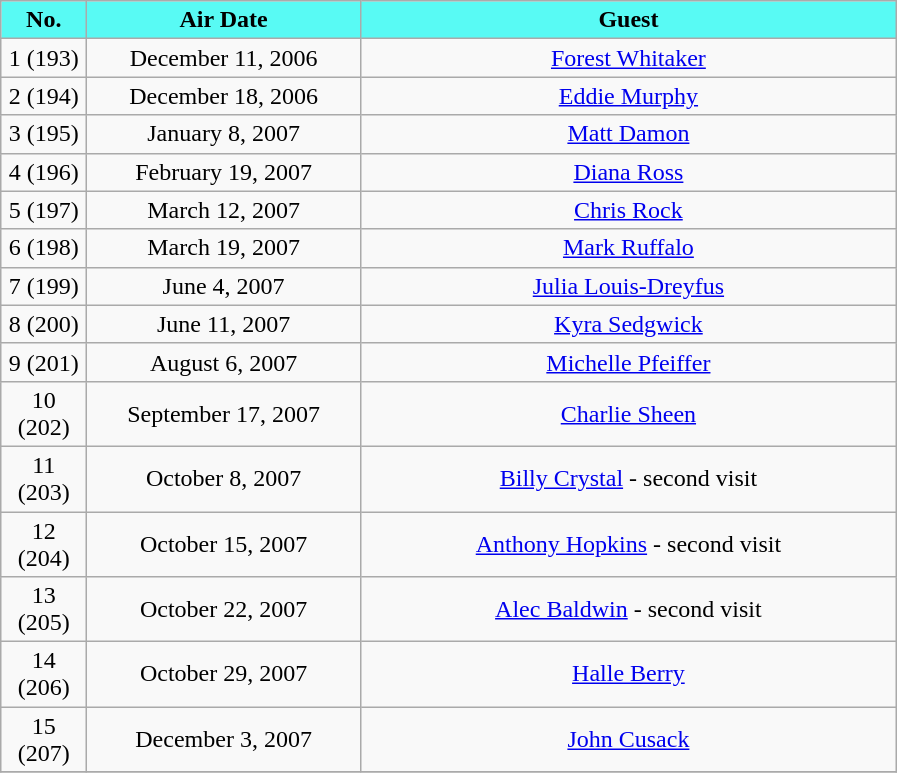<table class="wikitable" style="text-align:center;">
<tr>
<th width="50" style="background:#58FAF4">No.</th>
<th width="175" style="background:#58FAF4">Air Date</th>
<th width="350" style="background:#58FAF4">Guest</th>
</tr>
<tr>
<td>1 (193)</td>
<td>December 11, 2006</td>
<td><a href='#'>Forest Whitaker</a></td>
</tr>
<tr>
<td>2 (194)</td>
<td>December 18, 2006</td>
<td><a href='#'>Eddie Murphy</a></td>
</tr>
<tr>
<td>3 (195)</td>
<td>January 8, 2007</td>
<td><a href='#'>Matt Damon</a></td>
</tr>
<tr>
<td>4 (196)</td>
<td>February 19, 2007</td>
<td><a href='#'>Diana Ross</a></td>
</tr>
<tr>
<td>5 (197)</td>
<td>March 12, 2007</td>
<td><a href='#'>Chris Rock</a></td>
</tr>
<tr>
<td>6 (198)</td>
<td>March 19, 2007</td>
<td><a href='#'>Mark Ruffalo</a></td>
</tr>
<tr>
<td>7 (199)</td>
<td>June 4, 2007</td>
<td><a href='#'>Julia Louis-Dreyfus</a></td>
</tr>
<tr>
<td>8 (200)</td>
<td>June 11, 2007</td>
<td><a href='#'>Kyra Sedgwick</a></td>
</tr>
<tr>
<td>9 (201)</td>
<td>August 6, 2007</td>
<td><a href='#'>Michelle Pfeiffer</a></td>
</tr>
<tr>
<td>10 (202)</td>
<td>September 17, 2007</td>
<td><a href='#'>Charlie Sheen</a></td>
</tr>
<tr>
<td>11 (203)</td>
<td>October 8, 2007</td>
<td><a href='#'>Billy Crystal</a> - second visit</td>
</tr>
<tr>
<td>12 (204)</td>
<td>October 15, 2007</td>
<td><a href='#'>Anthony Hopkins</a> - second visit</td>
</tr>
<tr>
<td>13 (205)</td>
<td>October 22, 2007</td>
<td><a href='#'>Alec Baldwin</a> - second visit</td>
</tr>
<tr>
<td>14 (206)</td>
<td>October 29, 2007</td>
<td><a href='#'>Halle Berry</a></td>
</tr>
<tr>
<td>15 (207)</td>
<td>December 3, 2007</td>
<td><a href='#'>John Cusack</a></td>
</tr>
<tr>
</tr>
</table>
